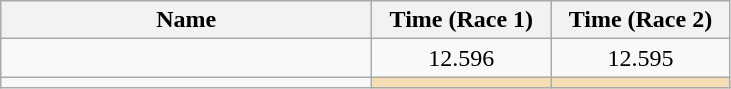<table class="wikitable" style="text-align:center;">
<tr>
<th style="width:15em">Name</th>
<th style="width:7em">Time (Race 1)</th>
<th style="width:7em">Time (Race 2)</th>
</tr>
<tr>
<td align=left></td>
<td>12.596</td>
<td>12.595</td>
</tr>
<tr>
<td align=left></td>
<td bgcolor=wheat></td>
<td bgcolor=wheat></td>
</tr>
</table>
